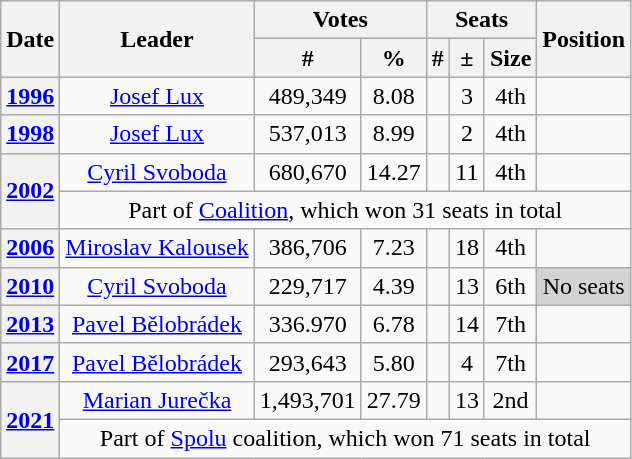<table class="wikitable" style=text-align:center>
<tr>
<th rowspan="2">Date</th>
<th rowspan="2">Leader</th>
<th colspan="2">Votes</th>
<th colspan="3">Seats</th>
<th rowspan="2">Position</th>
</tr>
<tr>
<th>#</th>
<th>%</th>
<th>#</th>
<th>±</th>
<th>Size</th>
</tr>
<tr>
<th><a href='#'>1996</a></th>
<td><a href='#'>Josef Lux</a></td>
<td>489,349</td>
<td>8.08</td>
<td></td>
<td> 3</td>
<td>4th</td>
<td></td>
</tr>
<tr>
<th><a href='#'>1998</a></th>
<td><a href='#'>Josef Lux</a></td>
<td>537,013</td>
<td>8.99</td>
<td></td>
<td> 2</td>
<td>4th</td>
<td></td>
</tr>
<tr>
<th rowspan=2><a href='#'>2002</a></th>
<td><a href='#'>Cyril Svoboda</a></td>
<td>680,670</td>
<td>14.27</td>
<td></td>
<td> 11</td>
<td>4th</td>
<td></td>
</tr>
<tr>
<td colspan=7>Part of <a href='#'>Coalition</a>, which won 31 seats in total</td>
</tr>
<tr>
<th><a href='#'>2006</a></th>
<td><a href='#'>Miroslav Kalousek</a></td>
<td>386,706</td>
<td>7.23</td>
<td></td>
<td> 18</td>
<td>4th</td>
<td></td>
</tr>
<tr>
<th><a href='#'>2010</a></th>
<td><a href='#'>Cyril Svoboda</a></td>
<td>229,717</td>
<td>4.39</td>
<td></td>
<td> 13</td>
<td>6th</td>
<td style="background:Lightgray;">No seats</td>
</tr>
<tr>
<th><a href='#'>2013</a></th>
<td><a href='#'>Pavel Bělobrádek</a></td>
<td>336.970</td>
<td>6.78</td>
<td></td>
<td> 14</td>
<td>7th</td>
<td></td>
</tr>
<tr>
<th><a href='#'>2017</a></th>
<td><a href='#'>Pavel Bělobrádek</a></td>
<td>293,643</td>
<td>5.80</td>
<td></td>
<td> 4</td>
<td>7th</td>
<td></td>
</tr>
<tr>
<th rowspan=2><a href='#'>2021</a></th>
<td><a href='#'>Marian Jurečka</a></td>
<td>1,493,701</td>
<td>27.79</td>
<td></td>
<td> 13</td>
<td>2nd</td>
<td></td>
</tr>
<tr>
<td colspan=7>Part of <a href='#'>Spolu</a> coalition, which won 71 seats in total</td>
</tr>
</table>
